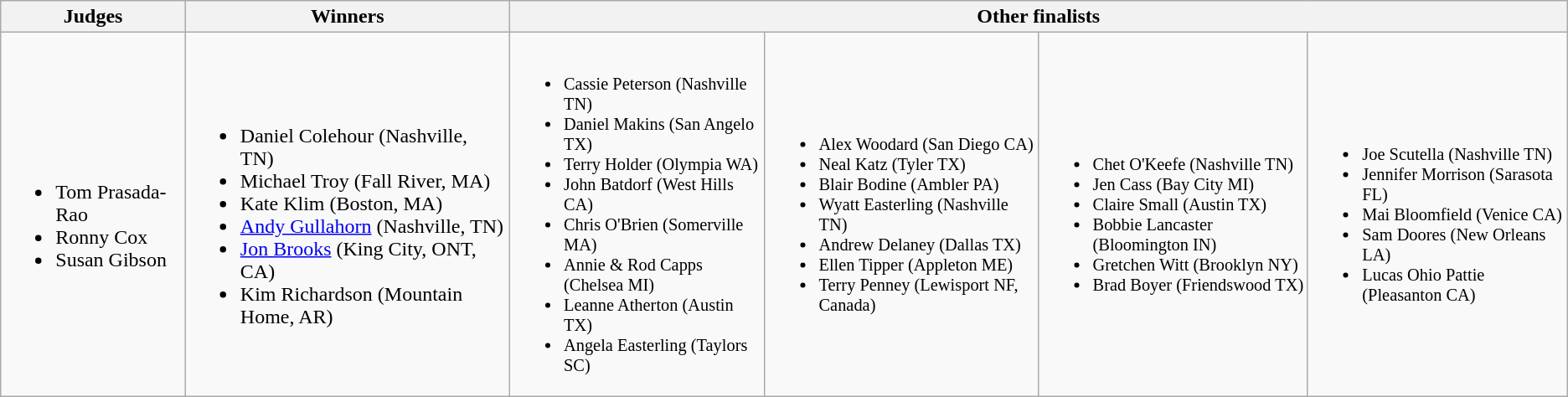<table class="wikitable mw-collapsible mw-collapsed" style="text-align:left">
<tr>
<th>Judges</th>
<th>Winners</th>
<th colspan="4" align="center">Other finalists</th>
</tr>
<tr>
<td><br><ul><li>Tom Prasada-Rao</li><li>Ronny Cox</li><li>Susan Gibson</li></ul></td>
<td><br><ul><li>Daniel Colehour (Nashville, TN)</li><li>Michael Troy (Fall River, MA)</li><li>Kate Klim (Boston, MA)</li><li><a href='#'>Andy Gullahorn</a> (Nashville, TN)</li><li><a href='#'>Jon Brooks</a> (King City, ONT, CA)</li><li>Kim Richardson (Mountain Home, AR)</li></ul></td>
<td style="font-size:85%"><br><ul><li>Cassie Peterson (Nashville TN)</li><li>Daniel Makins (San Angelo TX)</li><li>Terry Holder (Olympia WA)</li><li>John Batdorf (West Hills CA)</li><li>Chris O'Brien (Somerville MA)</li><li>Annie & Rod Capps (Chelsea MI)</li><li>Leanne Atherton (Austin TX)</li><li>Angela Easterling (Taylors SC)</li></ul></td>
<td style="font-size:85%"><br><ul><li>Alex Woodard (San Diego CA)</li><li>Neal Katz (Tyler TX)</li><li>Blair Bodine (Ambler PA)</li><li>Wyatt Easterling (Nashville TN)</li><li>Andrew Delaney (Dallas TX)</li><li>Ellen Tipper (Appleton ME)</li><li>Terry Penney (Lewisport NF, Canada)</li></ul></td>
<td style="font-size:85%"><br><ul><li>Chet O'Keefe (Nashville TN)</li><li>Jen Cass (Bay City MI)</li><li>Claire Small (Austin TX)</li><li>Bobbie Lancaster (Bloomington IN)</li><li>Gretchen Witt (Brooklyn NY)</li><li>Brad Boyer (Friendswood TX)</li></ul></td>
<td style="font-size:85%"><br><ul><li>Joe Scutella (Nashville TN)</li><li>Jennifer Morrison (Sarasota FL)</li><li>Mai Bloomfield (Venice CA)</li><li>Sam Doores (New Orleans LA)</li><li>Lucas Ohio Pattie (Pleasanton CA)</li></ul></td>
</tr>
</table>
